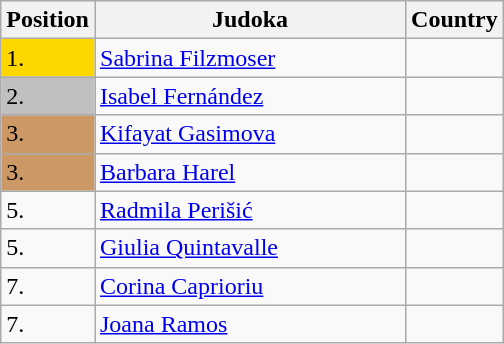<table class=wikitable>
<tr>
<th width=10>Position</th>
<th width=200>Judoka</th>
<th>Country</th>
</tr>
<tr>
<td bgcolor=gold>1.</td>
<td><a href='#'>Sabrina Filzmoser</a></td>
<td></td>
</tr>
<tr>
<td bgcolor="silver">2.</td>
<td><a href='#'>Isabel Fernández</a></td>
<td></td>
</tr>
<tr>
<td bgcolor="CC9966">3.</td>
<td><a href='#'>Kifayat Gasimova</a></td>
<td></td>
</tr>
<tr>
<td bgcolor="CC9966">3.</td>
<td><a href='#'>Barbara Harel</a></td>
<td></td>
</tr>
<tr>
<td>5.</td>
<td><a href='#'>Radmila Perišić</a></td>
<td></td>
</tr>
<tr>
<td>5.</td>
<td><a href='#'>Giulia Quintavalle</a></td>
<td></td>
</tr>
<tr>
<td>7.</td>
<td><a href='#'>Corina Caprioriu</a></td>
<td></td>
</tr>
<tr>
<td>7.</td>
<td><a href='#'>Joana Ramos</a></td>
<td></td>
</tr>
</table>
